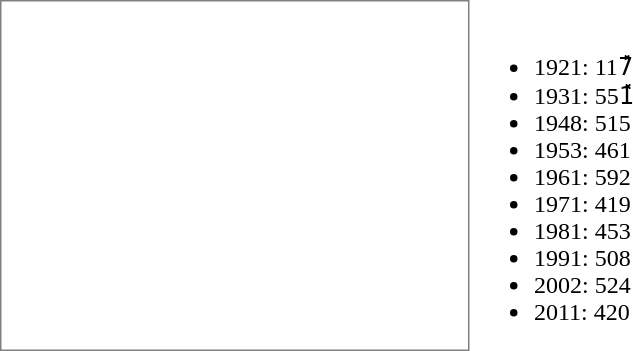<table width="50%" style="background:transparent; ">
<tr>
<td valign="top" width="50%" style="border:1px solid gray; "><br><div><table style="margin:1em auto;">
<tr>
<td style="padding: 0;"><br></td>
</tr>
</table>
</div></td>
<td valign="down" width="50%"><br><ul><li>1921: 117̽̽</li><li>1931: 551̽̽</li><li>1948: 515</li><li>1953: 461</li><li>1961: 592</li><li>1971: 419</li><li>1981: 453</li><li>1991: 508</li><li>2002: 524</li><li>2011: 420</li></ul></td>
</tr>
</table>
